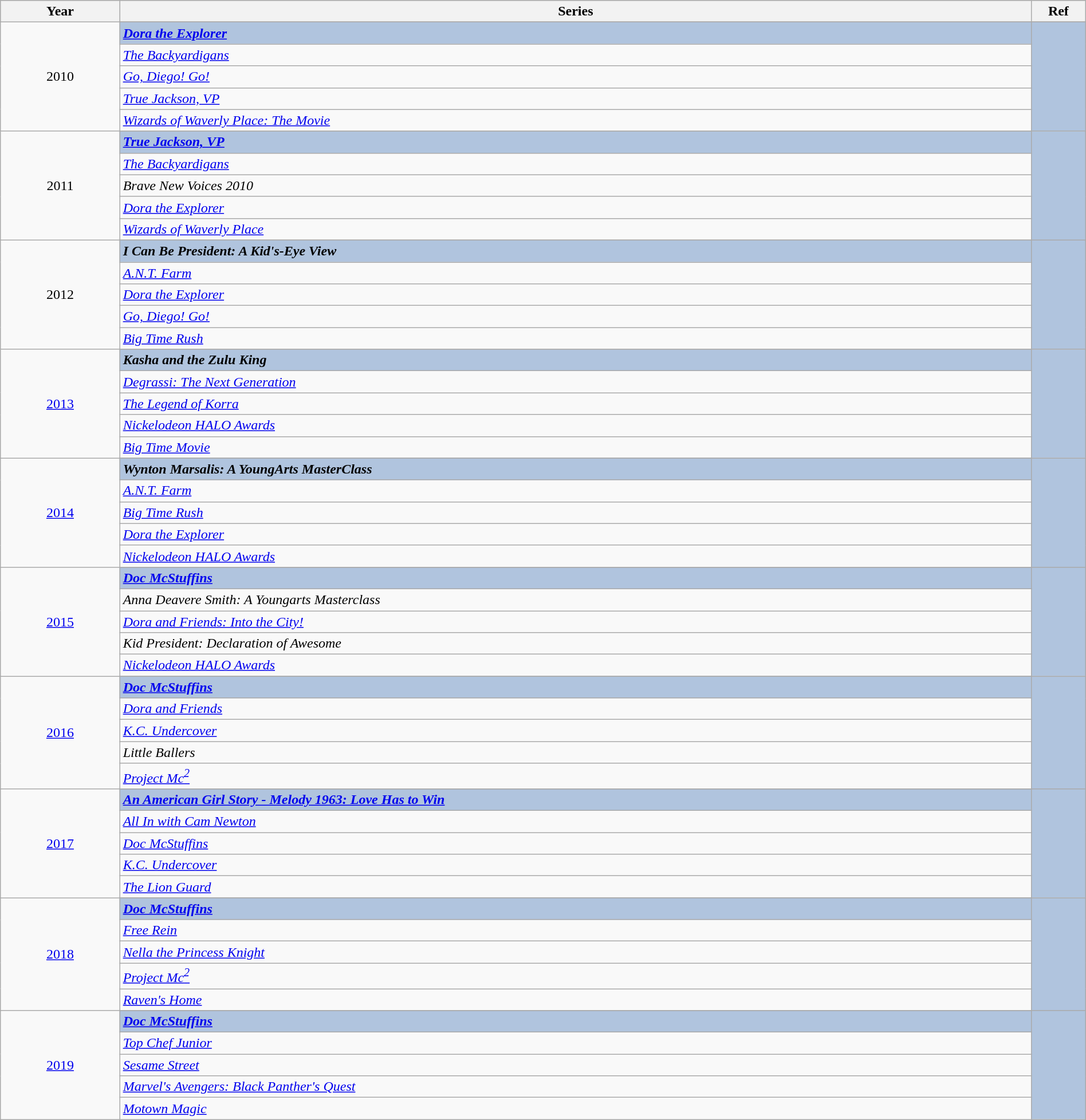<table class="wikitable" style="width:100%;">
<tr style="background:#bebebe;">
<th style="width:11%;">Year</th>
<th style="width:84%;">Series</th>
<th style="width:5%;">Ref</th>
</tr>
<tr>
<td rowspan="6" align="center">2010</td>
</tr>
<tr style="background:#B0C4DE">
<td><strong><em><a href='#'>Dora the Explorer</a></em></strong></td>
<td rowspan="6" align="center"></td>
</tr>
<tr>
<td><em><a href='#'>The Backyardigans</a></em></td>
</tr>
<tr>
<td><em><a href='#'>Go, Diego! Go!</a></em></td>
</tr>
<tr>
<td><em><a href='#'>True Jackson, VP</a></em></td>
</tr>
<tr>
<td><em><a href='#'>Wizards of Waverly Place: The Movie</a></em></td>
</tr>
<tr>
<td rowspan="6" align="center">2011</td>
</tr>
<tr style="background:#B0C4DE">
<td><strong><em><a href='#'>True Jackson, VP</a></em></strong></td>
<td rowspan="6" align="center"></td>
</tr>
<tr>
<td><em><a href='#'>The Backyardigans</a></em></td>
</tr>
<tr>
<td><em>Brave New Voices 2010</em></td>
</tr>
<tr>
<td><em><a href='#'>Dora the Explorer</a></em></td>
</tr>
<tr>
<td><em><a href='#'>Wizards of Waverly Place</a></em></td>
</tr>
<tr>
<td rowspan="6" align="center">2012</td>
</tr>
<tr style="background:#B0C4DE">
<td><strong><em>I Can Be President: A Kid's-Eye View</em></strong></td>
<td rowspan="6" align="center"></td>
</tr>
<tr>
<td><em><a href='#'>A.N.T. Farm</a></em></td>
</tr>
<tr>
<td><em><a href='#'>Dora the Explorer</a></em></td>
</tr>
<tr>
<td><em><a href='#'>Go, Diego! Go!</a></em></td>
</tr>
<tr>
<td><em><a href='#'>Big Time Rush</a></em></td>
</tr>
<tr>
<td rowspan="6" align="center"><a href='#'>2013</a></td>
</tr>
<tr style="background:#B0C4DE">
<td><strong><em>Kasha and the Zulu King</em></strong></td>
<td rowspan="6" align="center"></td>
</tr>
<tr>
<td><em><a href='#'>Degrassi: The Next Generation</a></em></td>
</tr>
<tr>
<td><em><a href='#'>The Legend of Korra</a></em></td>
</tr>
<tr>
<td><em><a href='#'>Nickelodeon HALO Awards</a></em></td>
</tr>
<tr>
<td><em><a href='#'>Big Time Movie</a></em></td>
</tr>
<tr>
<td rowspan="6" align="center"><a href='#'>2014</a></td>
</tr>
<tr style="background:#B0C4DE">
<td><strong><em>Wynton Marsalis: A YoungArts MasterClass</em></strong></td>
<td rowspan="6" align="center"></td>
</tr>
<tr>
<td><em><a href='#'>A.N.T. Farm</a></em></td>
</tr>
<tr>
<td><em><a href='#'>Big Time Rush</a></em></td>
</tr>
<tr>
<td><em><a href='#'>Dora the Explorer</a></em></td>
</tr>
<tr>
<td><em><a href='#'>Nickelodeon HALO Awards</a></em></td>
</tr>
<tr>
<td rowspan="6" align="center"><a href='#'>2015</a></td>
</tr>
<tr style="background:#B0C4DE">
<td><strong><em><a href='#'>Doc McStuffins</a></em></strong></td>
<td rowspan="6" align="center"></td>
</tr>
<tr>
<td><em>Anna Deavere Smith: A Youngarts Masterclass</em></td>
</tr>
<tr>
<td><em><a href='#'>Dora and Friends: Into the City!</a></em></td>
</tr>
<tr>
<td><em>Kid President: Declaration of Awesome</em></td>
</tr>
<tr>
<td><em><a href='#'>Nickelodeon HALO Awards</a></em></td>
</tr>
<tr>
<td rowspan="6" align="center"><a href='#'>2016</a></td>
</tr>
<tr style="background:#B0C4DE">
<td><strong><em><a href='#'>Doc McStuffins</a></em></strong></td>
<td rowspan="6" align="center"></td>
</tr>
<tr>
<td><em><a href='#'>Dora and Friends</a></em></td>
</tr>
<tr>
<td><em><a href='#'>K.C. Undercover</a></em></td>
</tr>
<tr>
<td><em>Little Ballers</em></td>
</tr>
<tr>
<td><em><a href='#'>Project Mc<sup>2</sup></a></em></td>
</tr>
<tr>
<td rowspan="6" align="center"><a href='#'>2017</a></td>
</tr>
<tr style="background:#B0C4DE">
<td><strong><em><a href='#'>An American Girl Story - Melody 1963: Love Has to Win</a></em></strong></td>
<td rowspan="6" align="center"></td>
</tr>
<tr>
<td><em><a href='#'>All In with Cam Newton</a></em></td>
</tr>
<tr>
<td><em><a href='#'>Doc McStuffins</a></em></td>
</tr>
<tr>
<td><em><a href='#'>K.C. Undercover</a></em></td>
</tr>
<tr>
<td><em><a href='#'>The Lion Guard</a></em></td>
</tr>
<tr>
<td rowspan="6" align="center"><a href='#'>2018</a></td>
</tr>
<tr style="background:#B0C4DE">
<td><strong><em><a href='#'>Doc McStuffins</a></em></strong></td>
<td rowspan="6" align="center"></td>
</tr>
<tr>
<td><em><a href='#'>Free Rein</a></em></td>
</tr>
<tr>
<td><em><a href='#'>Nella the Princess Knight</a></em></td>
</tr>
<tr>
<td><em><a href='#'>Project Mc<sup>2</sup></a></em></td>
</tr>
<tr>
<td><em><a href='#'>Raven's Home</a></em></td>
</tr>
<tr>
<td rowspan="6" align="center"><a href='#'>2019</a></td>
</tr>
<tr style="background:#B0C4DE">
<td><strong><em><a href='#'>Doc McStuffins</a></em></strong></td>
<td rowspan="6" align="center"></td>
</tr>
<tr>
<td><em><a href='#'>Top Chef Junior</a></em></td>
</tr>
<tr>
<td><em><a href='#'>Sesame Street</a></em></td>
</tr>
<tr>
<td><em><a href='#'>Marvel's Avengers: Black Panther's Quest</a></em></td>
</tr>
<tr>
<td><em><a href='#'>Motown Magic</a></em></td>
</tr>
</table>
